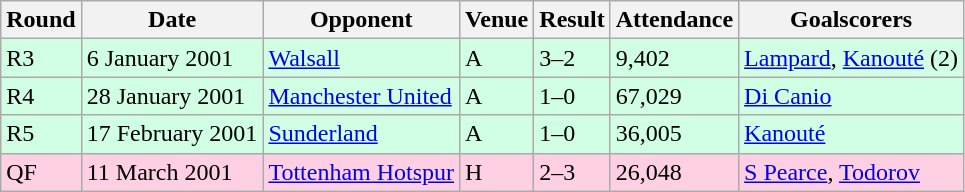<table class="wikitable">
<tr>
<th>Round</th>
<th>Date</th>
<th>Opponent</th>
<th>Venue</th>
<th>Result</th>
<th>Attendance</th>
<th>Goalscorers</th>
</tr>
<tr style="background-color: #d0ffe3;">
<td>R3</td>
<td>6 January 2001</td>
<td><a href='#'>Walsall</a></td>
<td>A</td>
<td>3–2</td>
<td>9,402</td>
<td><a href='#'>Lampard</a>, <a href='#'>Kanouté</a> (2)</td>
</tr>
<tr style="background-color: #d0ffe3;">
<td>R4</td>
<td>28 January 2001</td>
<td><a href='#'>Manchester United</a></td>
<td>A</td>
<td>1–0</td>
<td>67,029</td>
<td><a href='#'>Di Canio</a></td>
</tr>
<tr style="background-color: #d0ffe3;">
<td>R5</td>
<td>17 February 2001</td>
<td><a href='#'>Sunderland</a></td>
<td>A</td>
<td>1–0</td>
<td>36,005</td>
<td><a href='#'>Kanouté</a></td>
</tr>
<tr style="background-color: #ffd0e3;">
<td>QF</td>
<td>11 March 2001</td>
<td><a href='#'>Tottenham Hotspur</a></td>
<td>H</td>
<td>2–3</td>
<td>26,048</td>
<td><a href='#'>S Pearce</a>, <a href='#'>Todorov</a></td>
</tr>
</table>
